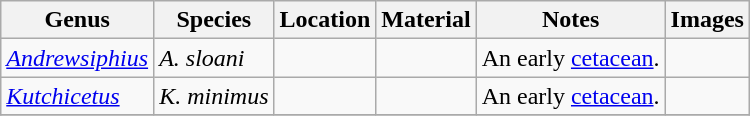<table class="wikitable" align="center">
<tr>
<th>Genus</th>
<th>Species</th>
<th>Location</th>
<th>Material</th>
<th>Notes</th>
<th>Images</th>
</tr>
<tr>
<td><em><a href='#'>Andrewsiphius</a></em></td>
<td><em>A. sloani</em></td>
<td></td>
<td></td>
<td>An early <a href='#'>cetacean</a>.</td>
<td></td>
</tr>
<tr>
<td><em><a href='#'>Kutchicetus</a></em></td>
<td><em>K. minimus</em></td>
<td></td>
<td></td>
<td>An early <a href='#'>cetacean</a>.</td>
<td></td>
</tr>
<tr>
</tr>
</table>
